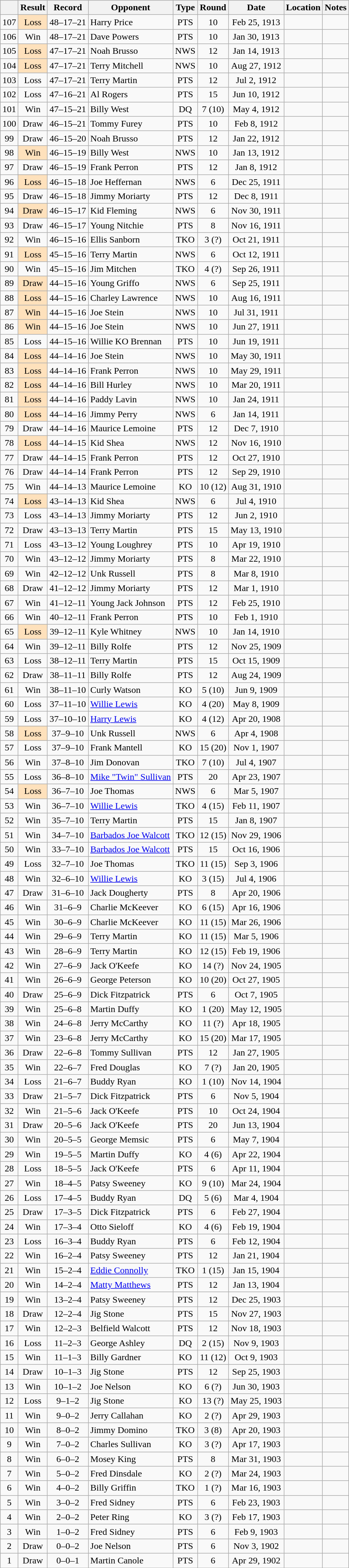<table class="wikitable mw-collapsible mw-collapsed" style="text-align:center">
<tr>
<th></th>
<th>Result</th>
<th>Record</th>
<th>Opponent</th>
<th>Type</th>
<th>Round</th>
<th>Date</th>
<th>Location</th>
<th>Notes</th>
</tr>
<tr>
<td>107</td>
<td style="background:#FEE1BC">Loss</td>
<td>48–17–21 </td>
<td style="text-align:left;">Harry Price</td>
<td>PTS</td>
<td>10</td>
<td>Feb 25, 1913</td>
<td style="text-align:left;"></td>
<td></td>
</tr>
<tr>
<td>106</td>
<td>Win</td>
<td>48–17–21 </td>
<td style="text-align:left;">Dave Powers</td>
<td>PTS</td>
<td>10</td>
<td>Jan 30, 1913</td>
<td style="text-align:left;"></td>
<td></td>
</tr>
<tr>
<td>105</td>
<td style="background:#FEE1BC">Loss</td>
<td>47–17–21 </td>
<td style="text-align:left;">Noah Brusso</td>
<td>NWS</td>
<td>12</td>
<td>Jan 14, 1913</td>
<td style="text-align:left;"></td>
<td></td>
</tr>
<tr>
<td>104</td>
<td style="background:#FEE1BC">Loss</td>
<td>47–17–21 </td>
<td style="text-align:left;">Terry Mitchell</td>
<td>NWS</td>
<td>10</td>
<td>Aug 27, 1912</td>
<td style="text-align:left;"></td>
<td></td>
</tr>
<tr>
<td>103</td>
<td>Loss</td>
<td>47–17–21 </td>
<td style="text-align:left;">Terry Martin</td>
<td>PTS</td>
<td>12</td>
<td>Jul 2, 1912</td>
<td style="text-align:left;"></td>
<td></td>
</tr>
<tr>
<td>102</td>
<td>Loss</td>
<td>47–16–21 </td>
<td style="text-align:left;">Al Rogers</td>
<td>PTS</td>
<td>15</td>
<td>Jun 10, 1912</td>
<td style="text-align:left;"></td>
<td></td>
</tr>
<tr>
<td>101</td>
<td>Win</td>
<td>47–15–21 </td>
<td style="text-align:left;">Billy West</td>
<td>DQ</td>
<td>7 (10)</td>
<td>May 4, 1912</td>
<td style="text-align:left;"></td>
<td></td>
</tr>
<tr>
<td>100</td>
<td>Draw</td>
<td>46–15–21 </td>
<td style="text-align:left;">Tommy Furey</td>
<td>PTS</td>
<td>10</td>
<td>Feb 8, 1912</td>
<td style="text-align:left;"></td>
<td></td>
</tr>
<tr>
<td>99</td>
<td>Draw</td>
<td>46–15–20 </td>
<td style="text-align:left;">Noah Brusso</td>
<td>PTS</td>
<td>12</td>
<td>Jan 22, 1912</td>
<td style="text-align:left;"></td>
<td></td>
</tr>
<tr>
<td>98</td>
<td style="background:#FEE1BC">Win</td>
<td>46–15–19 </td>
<td style="text-align:left;">Billy West</td>
<td>NWS</td>
<td>10</td>
<td>Jan 13, 1912</td>
<td style="text-align:left;"></td>
<td></td>
</tr>
<tr>
<td>97</td>
<td>Draw</td>
<td>46–15–19 </td>
<td style="text-align:left;">Frank Perron</td>
<td>PTS</td>
<td>12</td>
<td>Jan 8, 1912</td>
<td style="text-align:left;"></td>
<td></td>
</tr>
<tr>
<td>96</td>
<td style="background:#FEE1BC">Loss</td>
<td>46–15–18 </td>
<td style="text-align:left;">Joe Heffernan</td>
<td>NWS</td>
<td>6</td>
<td>Dec 25, 1911</td>
<td style="text-align:left;"></td>
<td></td>
</tr>
<tr>
<td>95</td>
<td>Draw</td>
<td>46–15–18 </td>
<td style="text-align:left;">Jimmy Moriarty</td>
<td>PTS</td>
<td>12</td>
<td>Dec 8, 1911</td>
<td style="text-align:left;"></td>
<td></td>
</tr>
<tr>
<td>94</td>
<td style="background:#FEE1BC">Draw</td>
<td>46–15–17 </td>
<td style="text-align:left;">Kid Fleming</td>
<td>NWS</td>
<td>6</td>
<td>Nov 30, 1911</td>
<td style="text-align:left;"></td>
<td></td>
</tr>
<tr>
<td>93</td>
<td>Draw</td>
<td>46–15–17 </td>
<td style="text-align:left;">Young Nitchie</td>
<td>PTS</td>
<td>8</td>
<td>Nov 16, 1911</td>
<td style="text-align:left;"></td>
<td></td>
</tr>
<tr>
<td>92</td>
<td>Win</td>
<td>46–15–16 </td>
<td style="text-align:left;">Ellis Sanborn</td>
<td>TKO</td>
<td>3 (?)</td>
<td>Oct 21, 1911</td>
<td style="text-align:left;"></td>
<td></td>
</tr>
<tr>
<td>91</td>
<td style="background:#FEE1BC">Loss</td>
<td>45–15–16 </td>
<td style="text-align:left;">Terry Martin</td>
<td>NWS</td>
<td>6</td>
<td>Oct 12, 1911</td>
<td style="text-align:left;"></td>
<td></td>
</tr>
<tr>
<td>90</td>
<td>Win</td>
<td>45–15–16 </td>
<td style="text-align:left;">Jim Mitchen</td>
<td>TKO</td>
<td>4 (?)</td>
<td>Sep 26, 1911</td>
<td style="text-align:left;"></td>
<td></td>
</tr>
<tr>
<td>89</td>
<td style="background:#FEE1BC">Draw</td>
<td>44–15–16 </td>
<td style="text-align:left;">Young Griffo</td>
<td>NWS</td>
<td>6</td>
<td>Sep 25, 1911</td>
<td style="text-align:left;"></td>
<td></td>
</tr>
<tr>
<td>88</td>
<td style="background:#FEE1BC">Loss</td>
<td>44–15–16 </td>
<td style="text-align:left;">Charley Lawrence</td>
<td>NWS</td>
<td>10</td>
<td>Aug 16, 1911</td>
<td style="text-align:left;"></td>
<td></td>
</tr>
<tr>
<td>87</td>
<td style="background:#FEE1BC">Win</td>
<td>44–15–16 </td>
<td style="text-align:left;">Joe Stein</td>
<td>NWS</td>
<td>10</td>
<td>Jul 31, 1911</td>
<td style="text-align:left;"></td>
<td></td>
</tr>
<tr>
<td>86</td>
<td style="background:#FEE1BC">Win</td>
<td>44–15–16 </td>
<td style="text-align:left;">Joe Stein</td>
<td>NWS</td>
<td>10</td>
<td>Jun 27, 1911</td>
<td style="text-align:left;"></td>
<td></td>
</tr>
<tr>
<td>85</td>
<td>Loss</td>
<td>44–15–16 </td>
<td style="text-align:left;">Willie KO Brennan</td>
<td>PTS</td>
<td>10</td>
<td>Jun 19, 1911</td>
<td style="text-align:left;"></td>
<td></td>
</tr>
<tr>
<td>84</td>
<td style="background:#FEE1BC">Loss</td>
<td>44–14–16 </td>
<td style="text-align:left;">Joe Stein</td>
<td>NWS</td>
<td>10</td>
<td>May 30, 1911</td>
<td style="text-align:left;"></td>
<td></td>
</tr>
<tr>
<td>83</td>
<td style="background:#FEE1BC">Loss</td>
<td>44–14–16 </td>
<td style="text-align:left;">Frank Perron</td>
<td>NWS</td>
<td>10</td>
<td>May 29, 1911</td>
<td style="text-align:left;"></td>
<td></td>
</tr>
<tr>
<td>82</td>
<td style="background:#FEE1BC">Loss</td>
<td>44–14–16 </td>
<td style="text-align:left;">Bill Hurley</td>
<td>NWS</td>
<td>10</td>
<td>Mar 20, 1911</td>
<td style="text-align:left;"></td>
<td></td>
</tr>
<tr>
<td>81</td>
<td style="background:#FEE1BC">Loss</td>
<td>44–14–16 </td>
<td style="text-align:left;">Paddy Lavin</td>
<td>NWS</td>
<td>10</td>
<td>Jan 24, 1911</td>
<td style="text-align:left;"></td>
<td></td>
</tr>
<tr>
<td>80</td>
<td style="background:#FEE1BC">Loss</td>
<td>44–14–16 </td>
<td style="text-align:left;">Jimmy Perry</td>
<td>NWS</td>
<td>6</td>
<td>Jan 14, 1911</td>
<td style="text-align:left;"></td>
<td></td>
</tr>
<tr>
<td>79</td>
<td>Draw</td>
<td>44–14–16 </td>
<td style="text-align:left;">Maurice Lemoine</td>
<td>PTS</td>
<td>12</td>
<td>Dec 7, 1910</td>
<td style="text-align:left;"></td>
<td style="text-align:left;"></td>
</tr>
<tr>
<td>78</td>
<td style="background:#FEE1BC">Loss</td>
<td>44–14–15 </td>
<td style="text-align:left;">Kid Shea</td>
<td>NWS</td>
<td>12</td>
<td>Nov 16, 1910</td>
<td style="text-align:left;"></td>
<td></td>
</tr>
<tr>
<td>77</td>
<td>Draw</td>
<td>44–14–15 </td>
<td style="text-align:left;">Frank Perron</td>
<td>PTS</td>
<td>12</td>
<td>Oct 27, 1910</td>
<td style="text-align:left;"></td>
<td></td>
</tr>
<tr>
<td>76</td>
<td>Draw</td>
<td>44–14–14 </td>
<td style="text-align:left;">Frank Perron</td>
<td>PTS</td>
<td>12</td>
<td>Sep 29, 1910</td>
<td style="text-align:left;"></td>
<td></td>
</tr>
<tr>
<td>75</td>
<td>Win</td>
<td>44–14–13 </td>
<td style="text-align:left;">Maurice Lemoine</td>
<td>KO</td>
<td>10 (12)</td>
<td>Aug 31, 1910</td>
<td style="text-align:left;"></td>
<td></td>
</tr>
<tr>
<td>74</td>
<td style="background:#FEE1BC">Loss</td>
<td>43–14–13 </td>
<td style="text-align:left;">Kid Shea</td>
<td>NWS</td>
<td>6</td>
<td>Jul 4, 1910</td>
<td style="text-align:left;"></td>
<td></td>
</tr>
<tr>
<td>73</td>
<td>Loss</td>
<td>43–14–13 </td>
<td style="text-align:left;">Jimmy Moriarty</td>
<td>PTS</td>
<td>12</td>
<td>Jun 2, 1910</td>
<td style="text-align:left;"></td>
<td></td>
</tr>
<tr>
<td>72</td>
<td>Draw</td>
<td>43–13–13 </td>
<td style="text-align:left;">Terry Martin</td>
<td>PTS</td>
<td>15</td>
<td>May 13, 1910</td>
<td style="text-align:left;"></td>
<td></td>
</tr>
<tr>
<td>71</td>
<td>Loss</td>
<td>43–13–12 </td>
<td style="text-align:left;">Young Loughrey</td>
<td>PTS</td>
<td>10</td>
<td>Apr 19, 1910</td>
<td style="text-align:left;"></td>
<td></td>
</tr>
<tr>
<td>70</td>
<td>Win</td>
<td>43–12–12 </td>
<td style="text-align:left;">Jimmy Moriarty</td>
<td>PTS</td>
<td>8</td>
<td>Mar 22, 1910</td>
<td style="text-align:left;"></td>
<td></td>
</tr>
<tr>
<td>69</td>
<td>Win</td>
<td>42–12–12 </td>
<td style="text-align:left;">Unk Russell</td>
<td>PTS</td>
<td>8</td>
<td>Mar 8, 1910</td>
<td style="text-align:left;"></td>
<td></td>
</tr>
<tr>
<td>68</td>
<td>Draw</td>
<td>41–12–12 </td>
<td style="text-align:left;">Jimmy Moriarty</td>
<td>PTS</td>
<td>12</td>
<td>Mar 1, 1910</td>
<td style="text-align:left;"></td>
<td></td>
</tr>
<tr>
<td>67</td>
<td>Win</td>
<td>41–12–11 </td>
<td style="text-align:left;">Young Jack Johnson</td>
<td>PTS</td>
<td>12</td>
<td>Feb 25, 1910</td>
<td style="text-align:left;"></td>
<td></td>
</tr>
<tr>
<td>66</td>
<td>Win</td>
<td>40–12–11 </td>
<td style="text-align:left;">Frank Perron</td>
<td>PTS</td>
<td>10</td>
<td>Feb 1, 1910</td>
<td style="text-align:left;"></td>
<td></td>
</tr>
<tr>
<td>65</td>
<td style="background:#FEE1BC">Loss</td>
<td>39–12–11 </td>
<td style="text-align:left;">Kyle Whitney</td>
<td>NWS</td>
<td>10</td>
<td>Jan 14, 1910</td>
<td style="text-align:left;"></td>
<td></td>
</tr>
<tr>
<td>64</td>
<td>Win</td>
<td>39–12–11 </td>
<td style="text-align:left;">Billy Rolfe</td>
<td>PTS</td>
<td>12</td>
<td>Nov 25, 1909</td>
<td style="text-align:left;"></td>
<td></td>
</tr>
<tr>
<td>63</td>
<td>Loss</td>
<td>38–12–11 </td>
<td style="text-align:left;">Terry Martin</td>
<td>PTS</td>
<td>15</td>
<td>Oct 15, 1909</td>
<td style="text-align:left;"></td>
<td></td>
</tr>
<tr>
<td>62</td>
<td>Draw</td>
<td>38–11–11 </td>
<td style="text-align:left;">Billy Rolfe</td>
<td>PTS</td>
<td>12</td>
<td>Aug 24, 1909</td>
<td style="text-align:left;"></td>
<td></td>
</tr>
<tr>
<td>61</td>
<td>Win</td>
<td>38–11–10 </td>
<td style="text-align:left;">Curly Watson</td>
<td>KO</td>
<td>5 (10)</td>
<td>Jun 9, 1909</td>
<td style="text-align:left;"></td>
<td></td>
</tr>
<tr>
<td>60</td>
<td>Loss</td>
<td>37–11–10 </td>
<td style="text-align:left;"><a href='#'>Willie Lewis</a></td>
<td>KO</td>
<td>4 (20)</td>
<td>May 8, 1909</td>
<td style="text-align:left;"></td>
<td></td>
</tr>
<tr>
<td>59</td>
<td>Loss</td>
<td>37–10–10 </td>
<td style="text-align:left;"><a href='#'>Harry Lewis</a></td>
<td>KO</td>
<td>4 (12)</td>
<td>Apr 20, 1908</td>
<td style="text-align:left;"></td>
<td style="text-align:left;"></td>
</tr>
<tr>
<td>58</td>
<td style="background:#FEE1BC">Loss</td>
<td>37–9–10 </td>
<td style="text-align:left;">Unk Russell</td>
<td>NWS</td>
<td>6</td>
<td>Apr 4, 1908</td>
<td style="text-align:left;"></td>
<td></td>
</tr>
<tr>
<td>57</td>
<td>Loss</td>
<td>37–9–10 </td>
<td style="text-align:left;">Frank Mantell</td>
<td>KO</td>
<td>15 (20)</td>
<td>Nov 1, 1907</td>
<td style="text-align:left;"></td>
<td style="text-align:left;"></td>
</tr>
<tr>
<td>56</td>
<td>Win</td>
<td>37–8–10 </td>
<td style="text-align:left;">Jim Donovan</td>
<td>TKO</td>
<td>7 (10)</td>
<td>Jul 4, 1907</td>
<td style="text-align:left;"></td>
<td></td>
</tr>
<tr>
<td>55</td>
<td>Loss</td>
<td>36–8–10 </td>
<td style="text-align:left;"><a href='#'>Mike "Twin" Sullivan</a></td>
<td>PTS</td>
<td>20</td>
<td>Apr 23, 1907</td>
<td style="text-align:left;"></td>
<td style="text-align:left;"></td>
</tr>
<tr>
<td>54</td>
<td style="background:#FEE1BC">Loss</td>
<td>36–7–10 </td>
<td style="text-align:left;">Joe Thomas</td>
<td>NWS</td>
<td>6</td>
<td>Mar 5, 1907</td>
<td style="text-align:left;"></td>
<td></td>
</tr>
<tr>
<td>53</td>
<td>Win</td>
<td>36–7–10</td>
<td style="text-align:left;"><a href='#'>Willie Lewis</a></td>
<td>TKO</td>
<td>4 (15)</td>
<td>Feb 11, 1907</td>
<td style="text-align:left;"></td>
<td></td>
</tr>
<tr>
<td>52</td>
<td>Win</td>
<td>35–7–10</td>
<td style="text-align:left;">Terry Martin</td>
<td>PTS</td>
<td>15</td>
<td>Jan 8, 1907</td>
<td style="text-align:left;"></td>
<td style="text-align:left;"></td>
</tr>
<tr>
<td>51</td>
<td>Win</td>
<td>34–7–10</td>
<td style="text-align:left;"><a href='#'>Barbados Joe Walcott</a></td>
<td>TKO</td>
<td>12 (15)</td>
<td>Nov 29, 1906</td>
<td style="text-align:left;"></td>
<td style="text-align:left;"></td>
</tr>
<tr>
<td>50</td>
<td>Win</td>
<td>33–7–10</td>
<td style="text-align:left;"><a href='#'>Barbados Joe Walcott</a></td>
<td>PTS</td>
<td>15</td>
<td>Oct 16, 1906</td>
<td style="text-align:left;"></td>
<td style="text-align:left;"></td>
</tr>
<tr>
<td>49</td>
<td>Loss</td>
<td>32–7–10</td>
<td style="text-align:left;">Joe Thomas</td>
<td>TKO</td>
<td>11 (15)</td>
<td>Sep 3, 1906</td>
<td style="text-align:left;"></td>
<td></td>
</tr>
<tr>
<td>48</td>
<td>Win</td>
<td>32–6–10</td>
<td style="text-align:left;"><a href='#'>Willie Lewis</a></td>
<td>KO</td>
<td>3 (15)</td>
<td>Jul 4, 1906</td>
<td style="text-align:left;"></td>
<td></td>
</tr>
<tr>
<td>47</td>
<td>Draw</td>
<td>31–6–10</td>
<td style="text-align:left;">Jack Dougherty</td>
<td>PTS</td>
<td>8</td>
<td>Apr 20, 1906</td>
<td style="text-align:left;"></td>
<td></td>
</tr>
<tr>
<td>46</td>
<td>Win</td>
<td>31–6–9</td>
<td style="text-align:left;">Charlie McKeever</td>
<td>KO</td>
<td>6 (15)</td>
<td>Apr 16, 1906</td>
<td style="text-align:left;"></td>
<td></td>
</tr>
<tr>
<td>45</td>
<td>Win</td>
<td>30–6–9</td>
<td style="text-align:left;">Charlie McKeever</td>
<td>KO</td>
<td>11 (15)</td>
<td>Mar 26, 1906</td>
<td style="text-align:left;"></td>
<td></td>
</tr>
<tr>
<td>44</td>
<td>Win</td>
<td>29–6–9</td>
<td style="text-align:left;">Terry Martin</td>
<td>KO</td>
<td>11 (15)</td>
<td>Mar 5, 1906</td>
<td style="text-align:left;"></td>
<td></td>
</tr>
<tr>
<td>43</td>
<td>Win</td>
<td>28–6–9</td>
<td style="text-align:left;">Terry Martin</td>
<td>KO</td>
<td>12 (15)</td>
<td>Feb 19, 1906</td>
<td style="text-align:left;"></td>
<td></td>
</tr>
<tr>
<td>42</td>
<td>Win</td>
<td>27–6–9</td>
<td style="text-align:left;">Jack O'Keefe</td>
<td>KO</td>
<td>14 (?)</td>
<td>Nov 24, 1905</td>
<td style="text-align:left;"></td>
<td></td>
</tr>
<tr>
<td>41</td>
<td>Win</td>
<td>26–6–9</td>
<td style="text-align:left;">George Peterson</td>
<td>KO</td>
<td>10 (20)</td>
<td>Oct 27, 1905</td>
<td style="text-align:left;"></td>
<td></td>
</tr>
<tr>
<td>40</td>
<td>Draw</td>
<td>25–6–9</td>
<td style="text-align:left;">Dick Fitzpatrick</td>
<td>PTS</td>
<td>6</td>
<td>Oct 7, 1905</td>
<td style="text-align:left;"></td>
<td></td>
</tr>
<tr>
<td>39</td>
<td>Win</td>
<td>25–6–8</td>
<td style="text-align:left;">Martin Duffy</td>
<td>KO</td>
<td>1 (20)</td>
<td>May 12, 1905</td>
<td style="text-align:left;"></td>
<td></td>
</tr>
<tr>
<td>38</td>
<td>Win</td>
<td>24–6–8</td>
<td style="text-align:left;">Jerry McCarthy</td>
<td>KO</td>
<td>11 (?)</td>
<td>Apr 18, 1905</td>
<td style="text-align:left;"></td>
<td></td>
</tr>
<tr>
<td>37</td>
<td>Win</td>
<td>23–6–8</td>
<td style="text-align:left;">Jerry McCarthy</td>
<td>KO</td>
<td>15 (20)</td>
<td>Mar 17, 1905</td>
<td style="text-align:left;"></td>
<td></td>
</tr>
<tr>
<td>36</td>
<td>Draw</td>
<td>22–6–8</td>
<td style="text-align:left;">Tommy Sullivan</td>
<td>PTS</td>
<td>12</td>
<td>Jan 27, 1905</td>
<td style="text-align:left;"></td>
<td></td>
</tr>
<tr>
<td>35</td>
<td>Win</td>
<td>22–6–7</td>
<td style="text-align:left;">Fred Douglas</td>
<td>KO</td>
<td>7 (?)</td>
<td>Jan 20, 1905</td>
<td style="text-align:left;"></td>
<td></td>
</tr>
<tr>
<td>34</td>
<td>Loss</td>
<td>21–6–7</td>
<td style="text-align:left;">Buddy Ryan</td>
<td>KO</td>
<td>1 (10)</td>
<td>Nov 14, 1904</td>
<td style="text-align:left;"></td>
<td style="text-align:left;"></td>
</tr>
<tr>
<td>33</td>
<td>Draw</td>
<td>21–5–7</td>
<td style="text-align:left;">Dick Fitzpatrick</td>
<td>PTS</td>
<td>6</td>
<td>Nov 5, 1904</td>
<td style="text-align:left;"></td>
<td></td>
</tr>
<tr>
<td>32</td>
<td>Win</td>
<td>21–5–6</td>
<td style="text-align:left;">Jack O'Keefe</td>
<td>PTS</td>
<td>10</td>
<td>Oct 24, 1904</td>
<td style="text-align:left;"></td>
<td style="text-align:left;"></td>
</tr>
<tr>
<td>31</td>
<td>Draw</td>
<td>20–5–6</td>
<td style="text-align:left;">Jack O'Keefe</td>
<td>PTS</td>
<td>20</td>
<td>Jun 13, 1904</td>
<td style="text-align:left;"></td>
<td style="text-align:left;"></td>
</tr>
<tr>
<td>30</td>
<td>Win</td>
<td>20–5–5</td>
<td style="text-align:left;">George Memsic</td>
<td>PTS</td>
<td>6</td>
<td>May 7, 1904</td>
<td style="text-align:left;"></td>
<td></td>
</tr>
<tr>
<td>29</td>
<td>Win</td>
<td>19–5–5</td>
<td style="text-align:left;">Martin Duffy</td>
<td>KO</td>
<td>4 (6)</td>
<td>Apr 22, 1904</td>
<td style="text-align:left;"></td>
<td style="text-align:left;"></td>
</tr>
<tr>
<td>28</td>
<td>Loss</td>
<td>18–5–5</td>
<td style="text-align:left;">Jack O'Keefe</td>
<td>PTS</td>
<td>6</td>
<td>Apr 11, 1904</td>
<td style="text-align:left;"></td>
<td></td>
</tr>
<tr>
<td>27</td>
<td>Win</td>
<td>18–4–5</td>
<td style="text-align:left;">Patsy Sweeney</td>
<td>KO</td>
<td>9 (10)</td>
<td>Mar 24, 1904</td>
<td style="text-align:left;"></td>
<td></td>
</tr>
<tr>
<td>26</td>
<td>Loss</td>
<td>17–4–5</td>
<td style="text-align:left;">Buddy Ryan</td>
<td>DQ</td>
<td>5 (6)</td>
<td>Mar 4, 1904</td>
<td style="text-align:left;"></td>
<td></td>
</tr>
<tr>
<td>25</td>
<td>Draw</td>
<td>17–3–5</td>
<td style="text-align:left;">Dick Fitzpatrick</td>
<td>PTS</td>
<td>6</td>
<td>Feb 27, 1904</td>
<td style="text-align:left;"></td>
<td></td>
</tr>
<tr>
<td>24</td>
<td>Win</td>
<td>17–3–4</td>
<td style="text-align:left;">Otto Sieloff</td>
<td>KO</td>
<td>4 (6)</td>
<td>Feb 19, 1904</td>
<td style="text-align:left;"></td>
<td></td>
</tr>
<tr>
<td>23</td>
<td>Loss</td>
<td>16–3–4</td>
<td style="text-align:left;">Buddy Ryan</td>
<td>PTS</td>
<td>6</td>
<td>Feb 12, 1904</td>
<td style="text-align:left;"></td>
<td></td>
</tr>
<tr>
<td>22</td>
<td>Win</td>
<td>16–2–4</td>
<td style="text-align:left;">Patsy Sweeney</td>
<td>PTS</td>
<td>12</td>
<td>Jan 21, 1904</td>
<td style="text-align:left;"></td>
<td></td>
</tr>
<tr>
<td>21</td>
<td>Win</td>
<td>15–2–4</td>
<td style="text-align:left;"><a href='#'>Eddie Connolly</a></td>
<td>TKO</td>
<td>1 (15)</td>
<td>Jan 15, 1904</td>
<td style="text-align:left;"></td>
<td></td>
</tr>
<tr>
<td>20</td>
<td>Win</td>
<td>14–2–4</td>
<td style="text-align:left;"><a href='#'>Matty Matthews</a></td>
<td>PTS</td>
<td>12</td>
<td>Jan 13, 1904</td>
<td style="text-align:left;"></td>
<td></td>
</tr>
<tr>
<td>19</td>
<td>Win</td>
<td>13–2–4</td>
<td style="text-align:left;">Patsy Sweeney</td>
<td>PTS</td>
<td>12</td>
<td>Dec 25, 1903</td>
<td style="text-align:left;"></td>
<td></td>
</tr>
<tr>
<td>18</td>
<td>Draw</td>
<td>12–2–4</td>
<td style="text-align:left;">Jig Stone</td>
<td>PTS</td>
<td>15</td>
<td>Nov 27, 1903</td>
<td style="text-align:left;"></td>
<td></td>
</tr>
<tr>
<td>17</td>
<td>Win</td>
<td>12–2–3</td>
<td style="text-align:left;">Belfield Walcott</td>
<td>PTS</td>
<td>12</td>
<td>Nov 18, 1903</td>
<td style="text-align:left;"></td>
<td></td>
</tr>
<tr>
<td>16</td>
<td>Loss</td>
<td>11–2–3</td>
<td style="text-align:left;">George Ashley</td>
<td>DQ</td>
<td>2 (15)</td>
<td>Nov 9, 1903</td>
<td style="text-align:left;"></td>
<td></td>
</tr>
<tr>
<td>15</td>
<td>Win</td>
<td>11–1–3</td>
<td style="text-align:left;">Billy Gardner</td>
<td>KO</td>
<td>11 (12)</td>
<td>Oct 9, 1903</td>
<td style="text-align:left;"></td>
<td></td>
</tr>
<tr>
<td>14</td>
<td>Draw</td>
<td>10–1–3</td>
<td style="text-align:left;">Jig Stone</td>
<td>PTS</td>
<td>12</td>
<td>Sep 25, 1903</td>
<td style="text-align:left;"></td>
<td></td>
</tr>
<tr>
<td>13</td>
<td>Win</td>
<td>10–1–2</td>
<td style="text-align:left;">Joe Nelson</td>
<td>KO</td>
<td>6 (?)</td>
<td>Jun 30, 1903</td>
<td style="text-align:left;"></td>
<td></td>
</tr>
<tr>
<td>12</td>
<td>Loss</td>
<td>9–1–2</td>
<td style="text-align:left;">Jig Stone</td>
<td>KO</td>
<td>13 (?)</td>
<td>May 25, 1903</td>
<td style="text-align:left;"></td>
<td></td>
</tr>
<tr>
<td>11</td>
<td>Win</td>
<td>9–0–2</td>
<td style="text-align:left;">Jerry Callahan</td>
<td>KO</td>
<td>2 (?)</td>
<td>Apr 29, 1903</td>
<td style="text-align:left;"></td>
<td></td>
</tr>
<tr>
<td>10</td>
<td>Win</td>
<td>8–0–2</td>
<td style="text-align:left;">Jimmy Domino</td>
<td>TKO</td>
<td>3 (8)</td>
<td>Apr 20, 1903</td>
<td style="text-align:left;"></td>
<td style="text-align:left;"></td>
</tr>
<tr>
<td>9</td>
<td>Win</td>
<td>7–0–2</td>
<td style="text-align:left;">Charles Sullivan</td>
<td>KO</td>
<td>3 (?)</td>
<td>Apr 17, 1903</td>
<td style="text-align:left;"></td>
<td style="text-align:left;"></td>
</tr>
<tr>
<td>8</td>
<td>Win</td>
<td>6–0–2</td>
<td style="text-align:left;">Mosey King</td>
<td>PTS</td>
<td>8</td>
<td>Mar 31, 1903</td>
<td style="text-align:left;"></td>
<td style="text-align:left;"></td>
</tr>
<tr>
<td>7</td>
<td>Win</td>
<td>5–0–2</td>
<td style="text-align:left;">Fred Dinsdale</td>
<td>KO</td>
<td>2 (?)</td>
<td>Mar 24, 1903</td>
<td style="text-align:left;"></td>
<td style="text-align:left;"></td>
</tr>
<tr>
<td>6</td>
<td>Win</td>
<td>4–0–2</td>
<td style="text-align:left;">Billy Griffin</td>
<td>TKO</td>
<td>1 (?)</td>
<td>Mar 16, 1903</td>
<td style="text-align:left;"></td>
<td style="text-align:left;"></td>
</tr>
<tr>
<td>5</td>
<td>Win</td>
<td>3–0–2</td>
<td style="text-align:left;">Fred Sidney</td>
<td>PTS</td>
<td>6</td>
<td>Feb 23, 1903</td>
<td style="text-align:left;"></td>
<td style="text-align:left;"></td>
</tr>
<tr>
<td>4</td>
<td>Win</td>
<td>2–0–2</td>
<td style="text-align:left;">Peter Ring</td>
<td>KO</td>
<td>3 (?)</td>
<td>Feb 17, 1903</td>
<td style="text-align:left;"></td>
<td style="text-align:left;"></td>
</tr>
<tr>
<td>3</td>
<td>Win</td>
<td>1–0–2</td>
<td style="text-align:left;">Fred Sidney</td>
<td>PTS</td>
<td>6</td>
<td>Feb 9, 1903</td>
<td style="text-align:left;"></td>
<td style="text-align:left;"></td>
</tr>
<tr>
<td>2</td>
<td>Draw</td>
<td>0–0–2</td>
<td style="text-align:left;">Joe Nelson</td>
<td>PTS</td>
<td>6</td>
<td>Nov 3, 1902</td>
<td style="text-align:left;"></td>
<td style="text-align:left;"></td>
</tr>
<tr>
<td>1</td>
<td>Draw</td>
<td>0–0–1</td>
<td style="text-align:left;">Martin Canole</td>
<td>PTS</td>
<td>6</td>
<td>Apr 29, 1902</td>
<td style="text-align:left;"></td>
<td style="text-align:left;"></td>
</tr>
<tr>
</tr>
</table>
